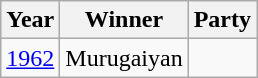<table class="wikitable sortable">
<tr>
<th>Year</th>
<th>Winner</th>
<th colspan=2>Party</th>
</tr>
<tr>
<td><a href='#'>1962</a></td>
<td>Murugaiyan</td>
<td></td>
</tr>
</table>
